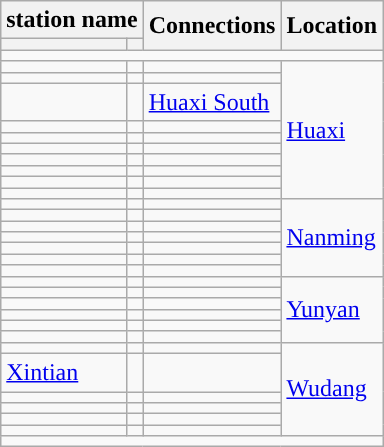<table class="wikitable">
<tr>
<th colspan="2">station name</th>
<th rowspan="2">Connections<br></th>
<th rowspan="2">Location</th>
</tr>
<tr>
<th></th>
<th></th>
</tr>
<tr style="background:#">
<td colspan = "7"></td>
</tr>
<tr>
<td></td>
<td></td>
<td></td>
<td rowspan="10"><a href='#'>Huaxi</a></td>
</tr>
<tr>
<td></td>
<td></td>
<td></td>
</tr>
<tr>
<td></td>
<td></td>
<td> <a href='#'>Huaxi South</a></td>
</tr>
<tr>
<td></td>
<td></td>
<td></td>
</tr>
<tr>
<td></td>
<td></td>
<td></td>
</tr>
<tr>
<td></td>
<td></td>
<td></td>
</tr>
<tr>
<td></td>
<td></td>
<td></td>
</tr>
<tr>
<td></td>
<td></td>
<td></td>
</tr>
<tr>
<td></td>
<td></td>
<td></td>
</tr>
<tr>
<td></td>
<td></td>
<td></td>
</tr>
<tr>
<td></td>
<td></td>
<td></td>
<td rowspan="7"><a href='#'>Nanming</a></td>
</tr>
<tr>
<td></td>
<td></td>
<td></td>
</tr>
<tr>
<td></td>
<td></td>
<td></td>
</tr>
<tr>
<td></td>
<td></td>
<td></td>
</tr>
<tr>
<td></td>
<td></td>
<td></td>
</tr>
<tr>
<td></td>
<td></td>
<td></td>
</tr>
<tr>
<td></td>
<td></td>
<td></td>
</tr>
<tr>
<td></td>
<td></td>
<td></td>
<td rowspan="6"><a href='#'>Yunyan</a></td>
</tr>
<tr>
<td></td>
<td></td>
<td></td>
</tr>
<tr>
<td></td>
<td></td>
<td></td>
</tr>
<tr>
<td></td>
<td></td>
<td></td>
</tr>
<tr>
<td></td>
<td></td>
<td></td>
</tr>
<tr>
<td></td>
<td></td>
<td></td>
</tr>
<tr>
<td></td>
<td></td>
<td></td>
<td rowspan="6"><a href='#'>Wudang</a></td>
</tr>
<tr>
<td><a href='#'>Xintian</a></td>
<td></td>
<td></td>
</tr>
<tr>
<td></td>
<td></td>
<td></td>
</tr>
<tr>
<td></td>
<td></td>
<td></td>
</tr>
<tr>
<td></td>
<td></td>
<td></td>
</tr>
<tr>
<td></td>
<td></td>
<td></td>
</tr>
<tr style="background:#">
<td colspan = "7"></td>
</tr>
</table>
